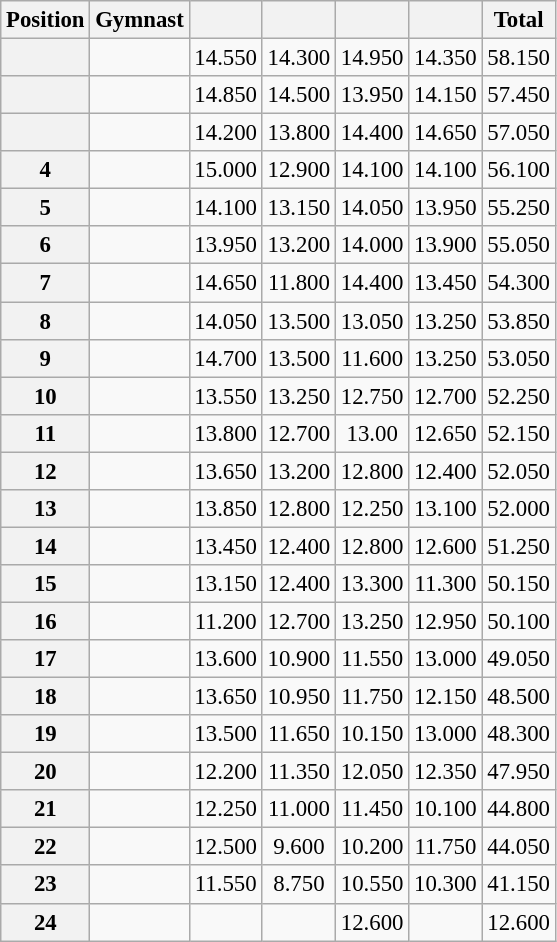<table class="wikitable sortable" style="text-align:center; font-size:95%">
<tr>
<th scope=col>Position</th>
<th scope=col>Gymnast</th>
<th scope=col></th>
<th scope=col></th>
<th scope=col></th>
<th scope=col></th>
<th scope=col>Total</th>
</tr>
<tr>
<th scope=row></th>
<td align=left></td>
<td>14.550</td>
<td>14.300</td>
<td>14.950</td>
<td>14.350</td>
<td>58.150</td>
</tr>
<tr>
<th scope=row></th>
<td align=left></td>
<td>14.850</td>
<td>14.500</td>
<td>13.950</td>
<td>14.150</td>
<td>57.450</td>
</tr>
<tr>
<th scope=row></th>
<td align=left></td>
<td>14.200</td>
<td>13.800</td>
<td>14.400</td>
<td>14.650</td>
<td>57.050</td>
</tr>
<tr>
<th scope=row>4</th>
<td align=left></td>
<td>15.000</td>
<td>12.900</td>
<td>14.100</td>
<td>14.100</td>
<td>56.100</td>
</tr>
<tr>
<th scope=row>5</th>
<td align=left></td>
<td>14.100</td>
<td>13.150</td>
<td>14.050</td>
<td>13.950</td>
<td>55.250</td>
</tr>
<tr>
<th scope=row>6</th>
<td align=left></td>
<td>13.950</td>
<td>13.200</td>
<td>14.000</td>
<td>13.900</td>
<td>55.050</td>
</tr>
<tr>
<th scope=row>7</th>
<td align=left></td>
<td>14.650</td>
<td>11.800</td>
<td>14.400</td>
<td>13.450</td>
<td>54.300</td>
</tr>
<tr>
<th scope=row>8</th>
<td align=left></td>
<td>14.050</td>
<td>13.500</td>
<td>13.050</td>
<td>13.250</td>
<td>53.850</td>
</tr>
<tr>
<th scope=row>9</th>
<td align=left></td>
<td>14.700</td>
<td>13.500</td>
<td>11.600</td>
<td>13.250</td>
<td>53.050</td>
</tr>
<tr>
<th scope=row>10</th>
<td align=left></td>
<td>13.550</td>
<td>13.250</td>
<td>12.750</td>
<td>12.700</td>
<td>52.250</td>
</tr>
<tr>
<th scope=row>11</th>
<td align=left></td>
<td>13.800</td>
<td>12.700</td>
<td>13.00</td>
<td>12.650</td>
<td>52.150</td>
</tr>
<tr>
<th scope=row>12</th>
<td align=left></td>
<td>13.650</td>
<td>13.200</td>
<td>12.800</td>
<td>12.400</td>
<td>52.050</td>
</tr>
<tr>
<th scope=row>13</th>
<td align=left></td>
<td>13.850</td>
<td>12.800</td>
<td>12.250</td>
<td>13.100</td>
<td>52.000</td>
</tr>
<tr>
<th scope=row>14</th>
<td align=left></td>
<td>13.450</td>
<td>12.400</td>
<td>12.800</td>
<td>12.600</td>
<td>51.250</td>
</tr>
<tr>
<th scope=row>15</th>
<td align=left></td>
<td>13.150</td>
<td>12.400</td>
<td>13.300</td>
<td>11.300</td>
<td>50.150</td>
</tr>
<tr>
<th scope=row>16</th>
<td align=left></td>
<td>11.200</td>
<td>12.700</td>
<td>13.250</td>
<td>12.950</td>
<td>50.100</td>
</tr>
<tr>
<th scope=row>17</th>
<td align=left></td>
<td>13.600</td>
<td>10.900</td>
<td>11.550</td>
<td>13.000</td>
<td>49.050</td>
</tr>
<tr>
<th scope=row>18</th>
<td align=left></td>
<td>13.650</td>
<td>10.950</td>
<td>11.750</td>
<td>12.150</td>
<td>48.500</td>
</tr>
<tr>
<th scope=row>19</th>
<td align=left></td>
<td>13.500</td>
<td>11.650</td>
<td>10.150</td>
<td>13.000</td>
<td>48.300</td>
</tr>
<tr>
<th scope=row>20</th>
<td align=left></td>
<td>12.200</td>
<td>11.350</td>
<td>12.050</td>
<td>12.350</td>
<td>47.950</td>
</tr>
<tr>
<th scope=row>21</th>
<td align=left></td>
<td>12.250</td>
<td>11.000</td>
<td>11.450</td>
<td>10.100</td>
<td>44.800</td>
</tr>
<tr>
<th scope=row>22</th>
<td align=left></td>
<td>12.500</td>
<td>9.600</td>
<td>10.200</td>
<td>11.750</td>
<td>44.050</td>
</tr>
<tr>
<th scope=row>23</th>
<td align=left></td>
<td>11.550</td>
<td>8.750</td>
<td>10.550</td>
<td>10.300</td>
<td>41.150</td>
</tr>
<tr>
<th scope=row>24</th>
<td align=left></td>
<td></td>
<td></td>
<td>12.600</td>
<td></td>
<td>12.600</td>
</tr>
</table>
